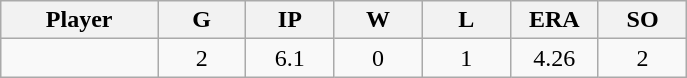<table class="wikitable sortable">
<tr>
<th bgcolor="#DDDDFF" width="16%">Player</th>
<th bgcolor="#DDDDFF" width="9%">G</th>
<th bgcolor="#DDDDFF" width="9%">IP</th>
<th bgcolor="#DDDDFF" width="9%">W</th>
<th bgcolor="#DDDDFF" width="9%">L</th>
<th bgcolor="#DDDDFF" width="9%">ERA</th>
<th bgcolor="#DDDDFF" width="9%">SO</th>
</tr>
<tr align="center">
<td></td>
<td>2</td>
<td>6.1</td>
<td>0</td>
<td>1</td>
<td>4.26</td>
<td>2</td>
</tr>
</table>
